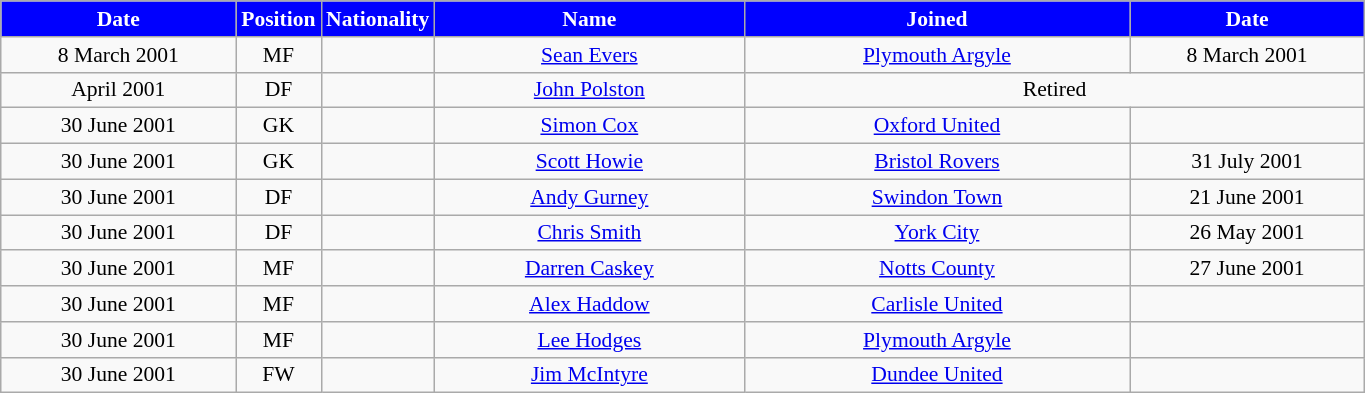<table class="wikitable"  style="text-align:center; font-size:90%; ">
<tr>
<th style="background:#00f; color:white; width:150px;">Date</th>
<th style="background:#00f; color:white; width:50px;">Position</th>
<th style="background:#00f; color:white; width:50px;">Nationality</th>
<th style="background:#00f; color:white; width:200px;">Name</th>
<th style="background:#00f; color:white; width:250px;">Joined</th>
<th style="background:#00f; color:white; width:150px;">Date</th>
</tr>
<tr>
<td>8 March 2001</td>
<td>MF</td>
<td></td>
<td><a href='#'>Sean Evers</a></td>
<td><a href='#'>Plymouth Argyle</a></td>
<td>8 March 2001</td>
</tr>
<tr>
<td>April 2001</td>
<td>DF</td>
<td></td>
<td><a href='#'>John Polston</a></td>
<td colspan="2">Retired</td>
</tr>
<tr>
<td>30 June 2001</td>
<td>GK</td>
<td></td>
<td><a href='#'>Simon Cox</a></td>
<td><a href='#'>Oxford United</a></td>
<td></td>
</tr>
<tr>
<td>30 June 2001</td>
<td>GK</td>
<td></td>
<td><a href='#'>Scott Howie</a></td>
<td><a href='#'>Bristol Rovers</a></td>
<td>31 July 2001</td>
</tr>
<tr>
<td>30 June 2001</td>
<td>DF</td>
<td></td>
<td><a href='#'>Andy Gurney</a></td>
<td><a href='#'>Swindon Town</a></td>
<td>21 June 2001</td>
</tr>
<tr>
<td>30 June 2001</td>
<td>DF</td>
<td></td>
<td><a href='#'>Chris Smith</a></td>
<td><a href='#'>York City</a></td>
<td>26 May 2001</td>
</tr>
<tr>
<td>30 June 2001</td>
<td>MF</td>
<td></td>
<td><a href='#'>Darren Caskey</a></td>
<td><a href='#'>Notts County</a></td>
<td>27 June 2001</td>
</tr>
<tr>
<td>30 June 2001</td>
<td>MF</td>
<td></td>
<td><a href='#'>Alex Haddow</a></td>
<td><a href='#'>Carlisle United</a></td>
<td></td>
</tr>
<tr>
<td>30 June 2001</td>
<td>MF</td>
<td></td>
<td><a href='#'>Lee Hodges</a></td>
<td><a href='#'>Plymouth Argyle</a></td>
<td></td>
</tr>
<tr>
<td>30 June 2001</td>
<td>FW</td>
<td></td>
<td><a href='#'>Jim McIntyre</a></td>
<td><a href='#'>Dundee United</a></td>
<td></td>
</tr>
</table>
